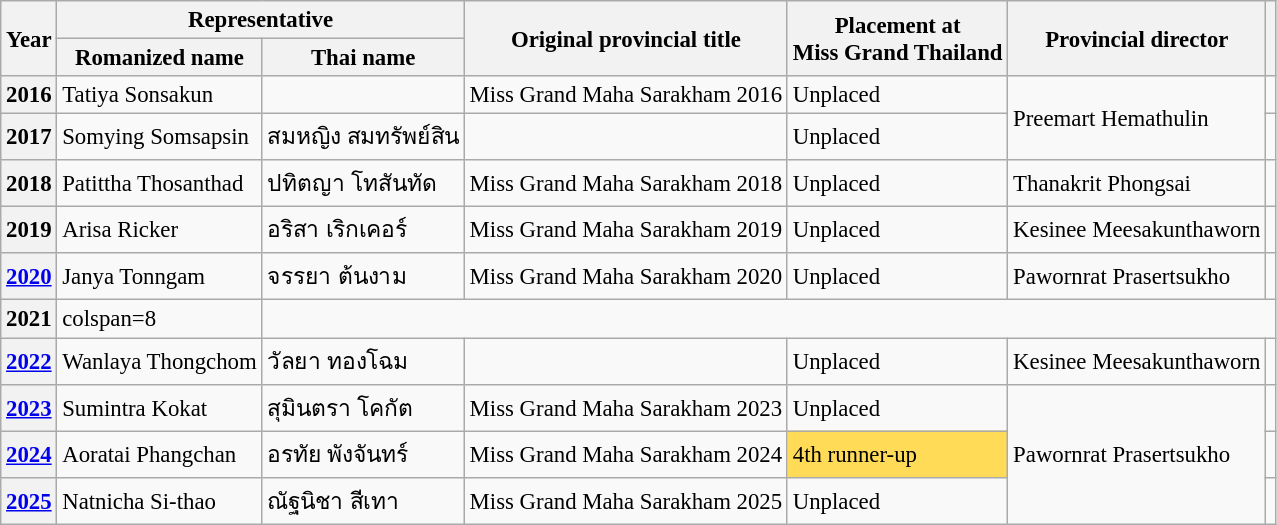<table class="wikitable defaultcenter col2left col3left col6left" style="font-size:95%;">
<tr>
<th rowspan=2>Year</th>
<th colspan=2>Representative</th>
<th rowspan=2>Original provincial title</th>
<th rowspan=2>Placement at<br>Miss Grand Thailand</th>
<th rowspan=2>Provincial director</th>
<th rowspan=2></th>
</tr>
<tr>
<th>Romanized name</th>
<th>Thai name</th>
</tr>
<tr>
<th>2016</th>
<td>Tatiya Sonsakun</td>
<td></td>
<td>Miss Grand Maha Sarakham 2016</td>
<td>Unplaced</td>
<td rowspan=2>Preemart Hemathulin</td>
<td></td>
</tr>
<tr>
<th>2017</th>
<td>Somying Somsapsin</td>
<td>สมหญิง สมทรัพย์สิน</td>
<td></td>
<td>Unplaced</td>
<td></td>
</tr>
<tr>
<th>2018</th>
<td>Patittha Thosanthad</td>
<td>ปทิตญา โทสันทัด</td>
<td>Miss Grand Maha Sarakham 2018</td>
<td>Unplaced</td>
<td>Thanakrit Phongsai</td>
<td></td>
</tr>
<tr>
<th>2019</th>
<td>Arisa Ricker</td>
<td>อริสา เริกเคอร์</td>
<td>Miss Grand Maha Sarakham 2019</td>
<td>Unplaced</td>
<td>Kesinee Meesakunthaworn</td>
<td></td>
</tr>
<tr>
<th><a href='#'>2020</a></th>
<td>Janya Tonngam</td>
<td>จรรยา ต้นงาม</td>
<td>Miss Grand Maha Sarakham 2020</td>
<td>Unplaced</td>
<td>Pawornrat Prasertsukho</td>
<td></td>
</tr>
<tr>
<th>2021</th>
<td>colspan=8 </td>
</tr>
<tr>
<th><a href='#'>2022</a></th>
<td>Wanlaya Thongchom</td>
<td>วัลยา ทองโฉม</td>
<td></td>
<td>Unplaced</td>
<td>Kesinee Meesakunthaworn</td>
<td></td>
</tr>
<tr>
<th><a href='#'>2023</a></th>
<td>Sumintra Kokat</td>
<td>สุมินตรา โคกัต</td>
<td>Miss Grand Maha Sarakham 2023</td>
<td>Unplaced</td>
<td rowspan=3>Pawornrat Prasertsukho</td>
<td></td>
</tr>
<tr>
<th><a href='#'>2024</a></th>
<td>Aoratai Phangchan</td>
<td>อรทัย พังจันทร์</td>
<td>Miss Grand Maha Sarakham 2024</td>
<td bgcolor=#FFDB58>4th runner-up</td>
<td></td>
</tr>
<tr>
<th><a href='#'>2025</a></th>
<td>Natnicha Si-thao</td>
<td>ณัฐนิชา สีเทา</td>
<td>Miss Grand Maha Sarakham 2025</td>
<td>Unplaced</td>
<td></td>
</tr>
</table>
